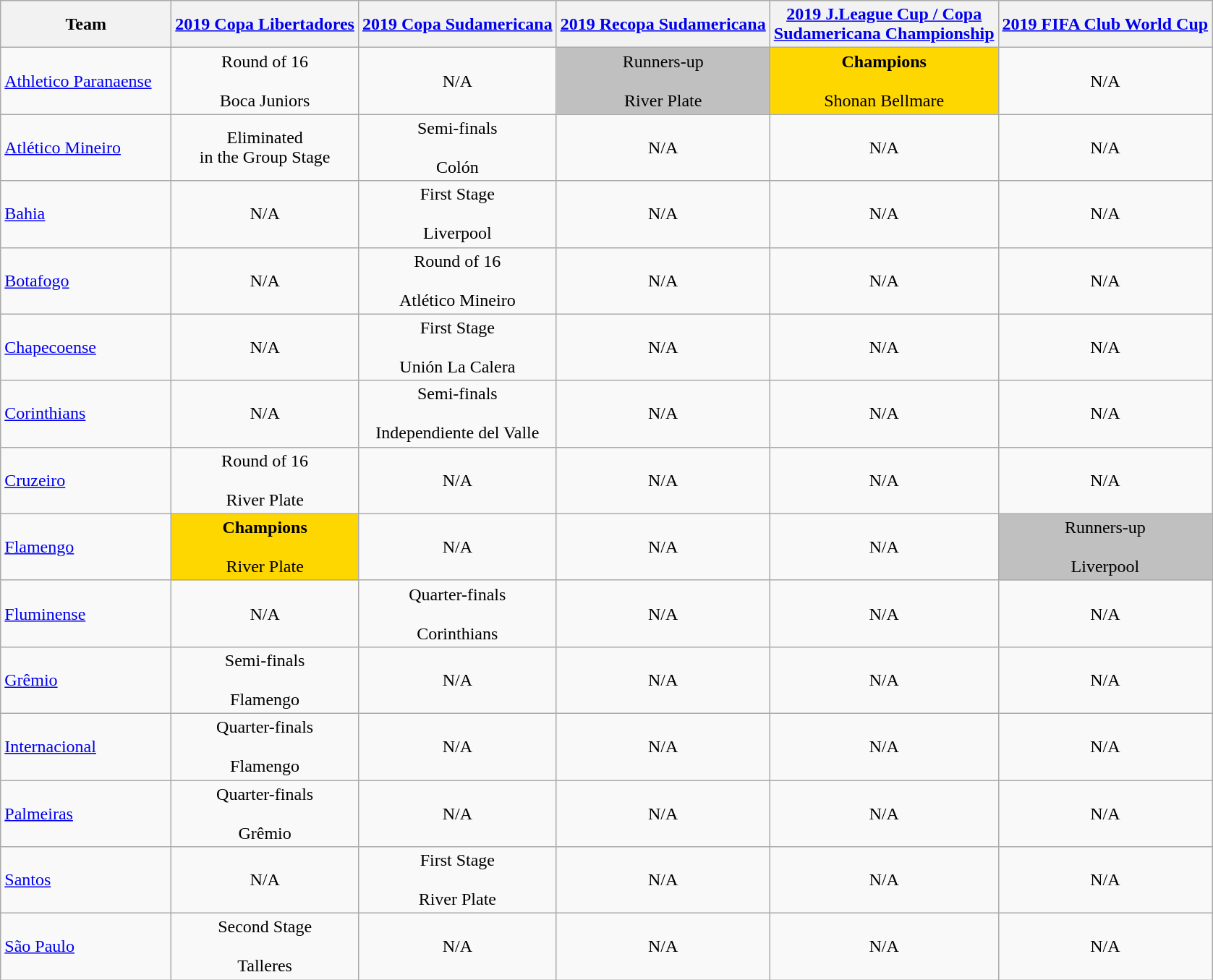<table class="wikitable">
<tr>
<th width=150>Team</th>
<th width=><a href='#'>2019 Copa Libertadores</a></th>
<th width=><a href='#'>2019 Copa Sudamericana</a></th>
<th width=><a href='#'>2019 Recopa Sudamericana</a></th>
<th width=><a href='#'>2019 J.League Cup / Copa<br>Sudamericana Championship</a></th>
<th width=><a href='#'>2019 FIFA Club World Cup</a></th>
</tr>
<tr>
<td><a href='#'>Athletico Paranaense</a></td>
<td align=center>Round of 16<br><br> Boca Juniors</td>
<td align=center>N/A</td>
<td align=center bgcolor=silver>Runners-up<br><br> River Plate</td>
<td align=center bgcolor=gold><strong>Champions</strong><br><br> Shonan Bellmare</td>
<td align=center>N/A</td>
</tr>
<tr>
<td><a href='#'>Atlético Mineiro</a></td>
<td align=center>Eliminated<br>in the Group Stage</td>
<td align=center>Semi-finals<br><br> Colón</td>
<td align=center>N/A</td>
<td align=center>N/A</td>
<td align=center>N/A</td>
</tr>
<tr>
<td><a href='#'>Bahia</a></td>
<td align=center>N/A</td>
<td align=center>First Stage<br><br> Liverpool</td>
<td align=center>N/A</td>
<td align=center>N/A</td>
<td align=center>N/A</td>
</tr>
<tr>
<td><a href='#'>Botafogo</a></td>
<td align=center>N/A</td>
<td align=center>Round of 16<br><br> Atlético Mineiro</td>
<td align=center>N/A</td>
<td align=center>N/A</td>
<td align=center>N/A</td>
</tr>
<tr>
<td><a href='#'>Chapecoense</a></td>
<td align=center>N/A</td>
<td align=center>First Stage<br><br> Unión La Calera</td>
<td align=center>N/A</td>
<td align=center>N/A</td>
<td align=center>N/A</td>
</tr>
<tr>
<td><a href='#'>Corinthians</a></td>
<td align=center>N/A</td>
<td align=center>Semi-finals<br><br> Independiente del Valle</td>
<td align=center>N/A</td>
<td align=center>N/A</td>
<td align=center>N/A</td>
</tr>
<tr>
<td><a href='#'>Cruzeiro</a></td>
<td align=center>Round of 16<br><br> River Plate</td>
<td align=center>N/A</td>
<td align=center>N/A</td>
<td align=center>N/A</td>
<td align=center>N/A</td>
</tr>
<tr>
<td><a href='#'>Flamengo</a></td>
<td align=center bgcolor=gold><strong>Champions</strong><br><br> River Plate</td>
<td align=center>N/A</td>
<td align=center>N/A</td>
<td align=center>N/A</td>
<td align=center bgcolor=silver>Runners-up<br><br> Liverpool</td>
</tr>
<tr>
<td><a href='#'>Fluminense</a></td>
<td align=center>N/A</td>
<td align=center>Quarter-finals<br><br> Corinthians</td>
<td align=center>N/A</td>
<td align=center>N/A</td>
<td align=center>N/A</td>
</tr>
<tr>
<td><a href='#'>Grêmio</a></td>
<td align=center>Semi-finals<br><br> Flamengo</td>
<td align=center>N/A</td>
<td align=center>N/A</td>
<td align=center>N/A</td>
<td align=center>N/A</td>
</tr>
<tr>
<td><a href='#'>Internacional</a></td>
<td align=center>Quarter-finals<br><br> Flamengo</td>
<td align=center>N/A</td>
<td align=center>N/A</td>
<td align=center>N/A</td>
<td align=center>N/A</td>
</tr>
<tr>
<td><a href='#'>Palmeiras</a></td>
<td align=center>Quarter-finals<br><br> Grêmio</td>
<td align=center>N/A</td>
<td align=center>N/A</td>
<td align=center>N/A</td>
<td align=center>N/A</td>
</tr>
<tr>
<td><a href='#'>Santos</a></td>
<td align=center>N/A</td>
<td align=center>First Stage<br><br> River Plate</td>
<td align=center>N/A</td>
<td align=center>N/A</td>
<td align=center>N/A</td>
</tr>
<tr>
<td><a href='#'>São Paulo</a></td>
<td align=center>Second Stage<br><br> Talleres</td>
<td align=center>N/A</td>
<td align=center>N/A</td>
<td align=center>N/A</td>
<td align=center>N/A</td>
</tr>
</table>
